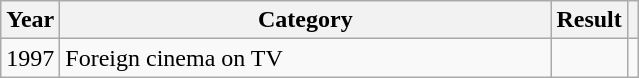<table class= "wikitable">
<tr>
<th style="width:2em;">Year</th>
<th style="width:20em;">Category</th>
<th style="width:2em;">Result</th>
<th></th>
</tr>
<tr>
<td>1997</td>
<td>Foreign cinema on TV</td>
<td></td>
<td></td>
</tr>
</table>
